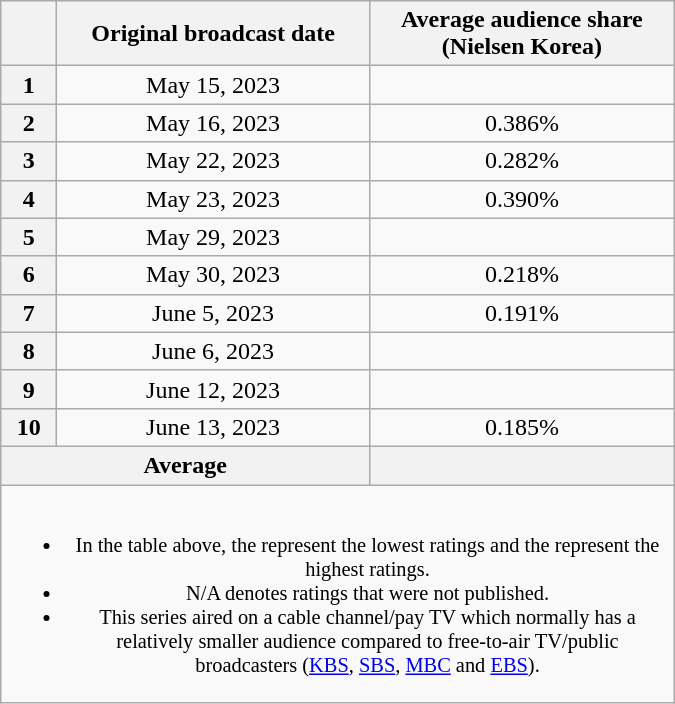<table class="wikitable" style="width:450px; text-align:center">
<tr>
<th scope="col"></th>
<th scope="col">Original broadcast date</th>
<th scope="col">Average audience share<br>(Nielsen Korea)</th>
</tr>
<tr>
<th scope="row">1</th>
<td>May 15, 2023</td>
<td><strong></strong> </td>
</tr>
<tr>
<th scope="row">2</th>
<td>May 16, 2023</td>
<td>0.386% </td>
</tr>
<tr>
<th scope="row">3</th>
<td>May 22, 2023</td>
<td>0.282% </td>
</tr>
<tr>
<th scope="row">4</th>
<td>May 23, 2023</td>
<td>0.390% </td>
</tr>
<tr>
<th scope="row">5</th>
<td>May 29, 2023</td>
<td></td>
</tr>
<tr>
<th scope="row">6</th>
<td>May 30, 2023</td>
<td>0.218% </td>
</tr>
<tr>
<th scope="row">7</th>
<td>June 5, 2023</td>
<td>0.191% </td>
</tr>
<tr>
<th scope="row">8</th>
<td>June 6, 2023</td>
<td></td>
</tr>
<tr>
<th scope="row">9</th>
<td>June 12, 2023</td>
<td><strong></strong> </td>
</tr>
<tr>
<th scope="row">10</th>
<td>June 13, 2023</td>
<td>0.185% </td>
</tr>
<tr>
<th colspan="2">Average</th>
<th></th>
</tr>
<tr>
<td colspan="3" style="font-size:85%"><br><ul><li>In the table above, the <strong></strong> represent the lowest ratings and the <strong></strong> represent the highest ratings.</li><li>N/A denotes ratings that were not published.</li><li>This series aired on a cable channel/pay TV which normally has a relatively smaller audience compared to free-to-air TV/public broadcasters (<a href='#'>KBS</a>, <a href='#'>SBS</a>, <a href='#'>MBC</a> and <a href='#'>EBS</a>).</li></ul></td>
</tr>
</table>
